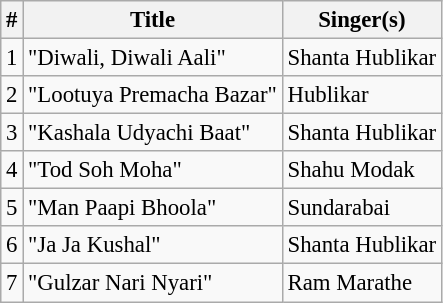<table class="wikitable" style="font-size:95%;">
<tr>
<th>#</th>
<th>Title</th>
<th>Singer(s)</th>
</tr>
<tr>
<td>1</td>
<td>"Diwali, Diwali Aali"</td>
<td>Shanta Hublikar</td>
</tr>
<tr>
<td>2</td>
<td>"Lootuya Premacha Bazar"</td>
<td>Hublikar</td>
</tr>
<tr>
<td>3</td>
<td>"Kashala Udyachi Baat"</td>
<td>Shanta Hublikar</td>
</tr>
<tr>
<td>4</td>
<td>"Tod Soh Moha"</td>
<td>Shahu Modak</td>
</tr>
<tr>
<td>5</td>
<td>"Man Paapi Bhoola"</td>
<td>Sundarabai</td>
</tr>
<tr>
<td>6</td>
<td>"Ja Ja Kushal"</td>
<td>Shanta Hublikar</td>
</tr>
<tr>
<td>7</td>
<td>"Gulzar Nari Nyari"</td>
<td>Ram Marathe</td>
</tr>
</table>
